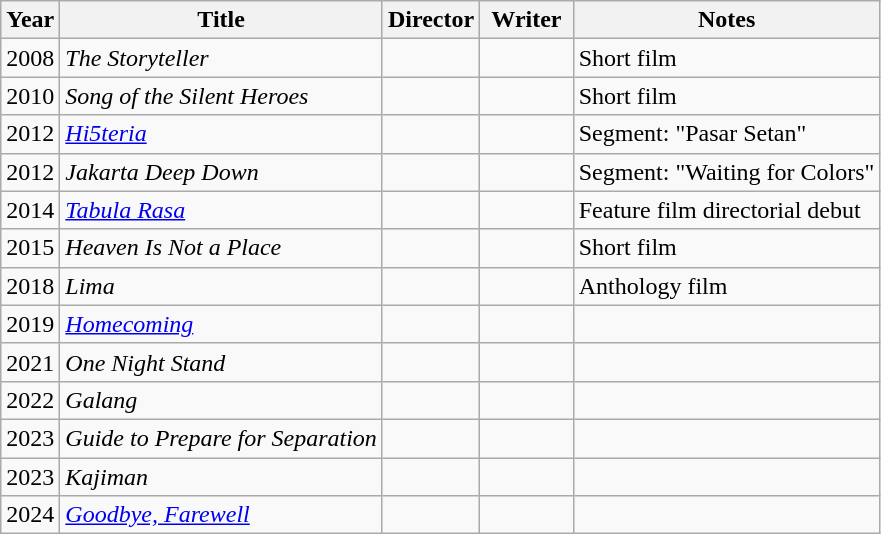<table class="wikitable">
<tr>
<th>Year</th>
<th>Title</th>
<th width=55>Director</th>
<th width=55>Writer</th>
<th>Notes</th>
</tr>
<tr>
<td>2008</td>
<td><em>The Storyteller</em></td>
<td></td>
<td></td>
<td>Short film</td>
</tr>
<tr>
<td>2010</td>
<td><em>Song of the Silent Heroes</em></td>
<td></td>
<td></td>
<td>Short film</td>
</tr>
<tr>
<td>2012</td>
<td><em><a href='#'>Hi5teria</a></em></td>
<td></td>
<td></td>
<td>Segment: "Pasar Setan"</td>
</tr>
<tr>
<td>2012</td>
<td><em>Jakarta Deep Down</em></td>
<td></td>
<td></td>
<td>Segment: "Waiting for Colors"</td>
</tr>
<tr>
<td>2014</td>
<td><em><a href='#'>Tabula Rasa</a></em></td>
<td></td>
<td></td>
<td>Feature film directorial debut</td>
</tr>
<tr>
<td>2015</td>
<td><em>Heaven Is Not a Place</em></td>
<td></td>
<td></td>
<td>Short film</td>
</tr>
<tr>
<td>2018</td>
<td><em>Lima</em></td>
<td></td>
<td></td>
<td>Anthology film</td>
</tr>
<tr>
<td>2019</td>
<td><em><a href='#'>Homecoming</a></em></td>
<td></td>
<td></td>
<td></td>
</tr>
<tr>
<td>2021</td>
<td><em>One Night Stand</em></td>
<td></td>
<td></td>
<td></td>
</tr>
<tr>
<td>2022</td>
<td><em>Galang</em></td>
<td></td>
<td></td>
<td></td>
</tr>
<tr>
<td>2023</td>
<td><em>Guide to Prepare for Separation</em></td>
<td></td>
<td></td>
<td></td>
</tr>
<tr>
<td>2023</td>
<td><em>Kajiman</em></td>
<td></td>
<td></td>
<td></td>
</tr>
<tr>
<td>2024</td>
<td><em><a href='#'>Goodbye, Farewell</a></em></td>
<td></td>
<td></td>
<td></td>
</tr>
</table>
